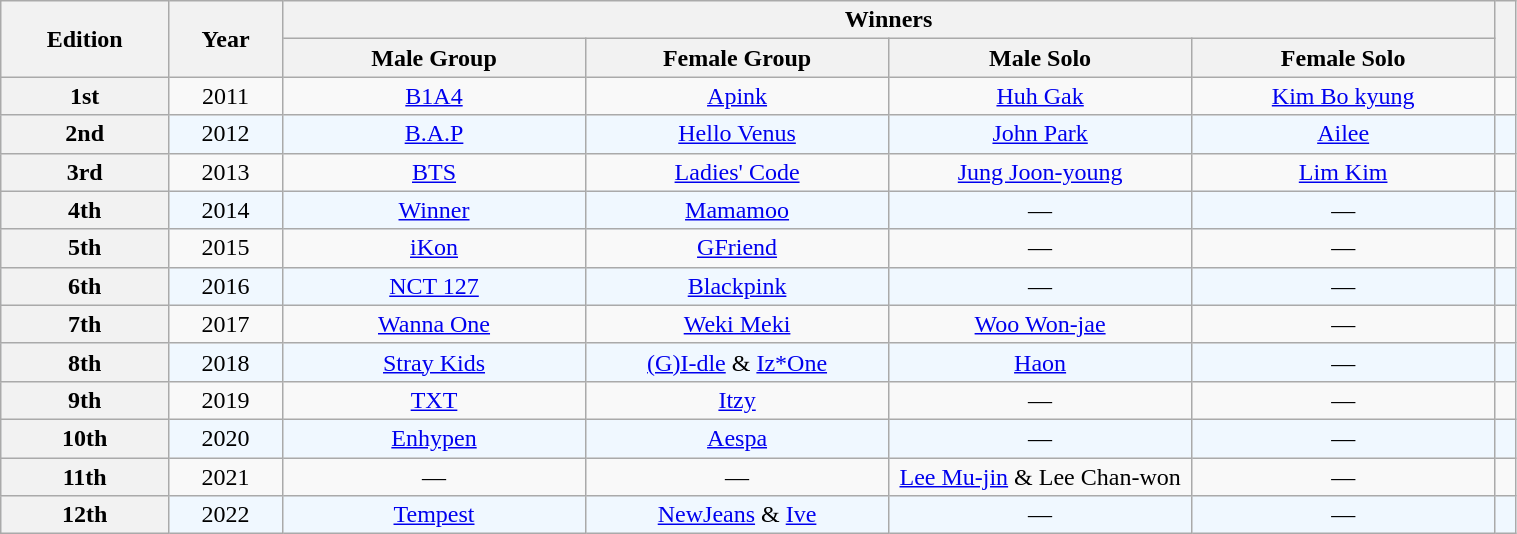<table class="wikitable plainrowheaders" style="text-align:center; width:80%">
<tr>
<th scope="col" rowspan="2">Edition</th>
<th scope="col" rowspan="2">Year</th>
<th scope="col" colspan="4">Winners</th>
<th scope="col" rowspan="2"></th>
</tr>
<tr>
<th style="width:20%">Male Group</th>
<th style="width:20%">Female Group</th>
<th style="width:20%">Male Solo</th>
<th style="width:20%">Female Solo</th>
</tr>
<tr>
<th scope="row" style="text-align:center">1st</th>
<td>2011</td>
<td><a href='#'>B1A4</a></td>
<td><a href='#'>Apink</a></td>
<td><a href='#'>Huh Gak</a></td>
<td><a href='#'>Kim Bo kyung</a></td>
<td></td>
</tr>
<tr style="background:#F0F8FF">
<th scope="row" style="text-align:center">2nd</th>
<td>2012</td>
<td><a href='#'>B.A.P</a></td>
<td><a href='#'>Hello Venus</a></td>
<td><a href='#'>John Park</a></td>
<td><a href='#'>Ailee</a></td>
<td></td>
</tr>
<tr>
<th scope="row" style="text-align:center">3rd</th>
<td>2013</td>
<td><a href='#'>BTS</a></td>
<td><a href='#'>Ladies' Code</a></td>
<td><a href='#'>Jung Joon-young</a></td>
<td><a href='#'>Lim Kim</a></td>
<td></td>
</tr>
<tr style="background:#F0F8FF">
<th scope="row" style="text-align:center">4th</th>
<td>2014</td>
<td><a href='#'>Winner</a></td>
<td><a href='#'>Mamamoo</a></td>
<td>—</td>
<td>—</td>
<td></td>
</tr>
<tr>
<th scope="row" style="text-align:center">5th</th>
<td>2015</td>
<td><a href='#'>iKon</a></td>
<td><a href='#'>GFriend</a></td>
<td>—</td>
<td>—</td>
<td></td>
</tr>
<tr style="background:#F0F8FF">
<th scope="row" style="text-align:center">6th</th>
<td>2016</td>
<td><a href='#'>NCT 127</a></td>
<td><a href='#'>Blackpink</a></td>
<td>—</td>
<td>—</td>
<td></td>
</tr>
<tr>
<th scope="row" style="text-align:center">7th</th>
<td>2017</td>
<td><a href='#'>Wanna One</a></td>
<td><a href='#'>Weki Meki</a></td>
<td><a href='#'>Woo Won-jae</a></td>
<td>—</td>
<td></td>
</tr>
<tr style="background:#F0F8FF">
<th scope="row" style="text-align:center">8th</th>
<td>2018</td>
<td><a href='#'>Stray Kids</a></td>
<td><a href='#'>(G)I-dle</a> & <a href='#'>Iz*One</a></td>
<td><a href='#'>Haon</a></td>
<td>—</td>
<td></td>
</tr>
<tr>
<th scope="row" style="text-align:center">9th</th>
<td>2019</td>
<td><a href='#'>TXT</a></td>
<td><a href='#'>Itzy</a></td>
<td>—</td>
<td>—</td>
<td></td>
</tr>
<tr style="background:#F0F8FF">
<th scope="row" style="text-align:center">10th</th>
<td>2020</td>
<td><a href='#'>Enhypen</a></td>
<td><a href='#'>Aespa</a></td>
<td>—</td>
<td>—</td>
<td></td>
</tr>
<tr>
<th scope="row" style="text-align:center">11th</th>
<td>2021</td>
<td>—</td>
<td>—</td>
<td><a href='#'>Lee Mu-jin</a> & Lee Chan-won</td>
<td>—</td>
<td></td>
</tr>
<tr style="background:#F0F8FF">
<th scope="row" style="text-align:center">12th</th>
<td>2022</td>
<td><a href='#'>Tempest</a></td>
<td><a href='#'>NewJeans</a> & <a href='#'>Ive</a></td>
<td>—</td>
<td>—</td>
<td></td>
</tr>
</table>
